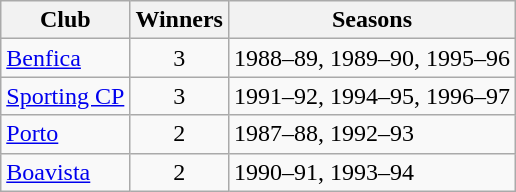<table class="wikitable" style="text-align:left;">
<tr>
<th>Club</th>
<th>Winners</th>
<th>Seasons</th>
</tr>
<tr>
<td><a href='#'>Benfica</a></td>
<td align="center">3</td>
<td>1988–89, 1989–90, 1995–96</td>
</tr>
<tr>
<td><a href='#'>Sporting CP</a></td>
<td align="center">3</td>
<td>1991–92, 1994–95, 1996–97</td>
</tr>
<tr>
<td><a href='#'>Porto</a></td>
<td align="center">2</td>
<td>1987–88, 1992–93</td>
</tr>
<tr>
<td><a href='#'>Boavista</a></td>
<td align="center">2</td>
<td>1990–91, 1993–94</td>
</tr>
</table>
